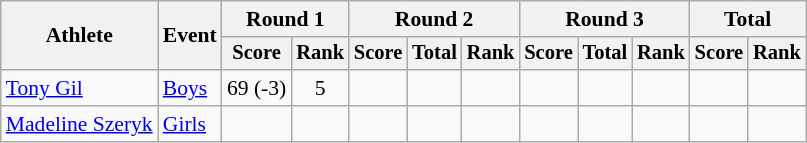<table class="wikitable" style="font-size:90%">
<tr>
<th rowspan="2">Athlete</th>
<th rowspan="2">Event</th>
<th colspan="2">Round 1</th>
<th colspan="3">Round 2</th>
<th colspan="3">Round 3</th>
<th colspan="2">Total</th>
</tr>
<tr style="font-size:95%">
<th>Score</th>
<th>Rank</th>
<th>Score</th>
<th>Total</th>
<th>Rank</th>
<th>Score</th>
<th>Total</th>
<th>Rank</th>
<th>Score</th>
<th>Rank</th>
</tr>
<tr align=center>
<td align=left><a href='#'>Tony Gil</a></td>
<td align=left><a href='#'>Boys</a></td>
<td>69 (-3)</td>
<td>5</td>
<td></td>
<td></td>
<td></td>
<td></td>
<td></td>
<td></td>
<td></td>
<td></td>
</tr>
<tr align=center>
<td align=left><a href='#'>Madeline Szeryk</a></td>
<td align=left><a href='#'>Girls</a></td>
<td></td>
<td></td>
<td></td>
<td></td>
<td></td>
<td></td>
<td></td>
<td></td>
<td></td>
<td></td>
</tr>
</table>
